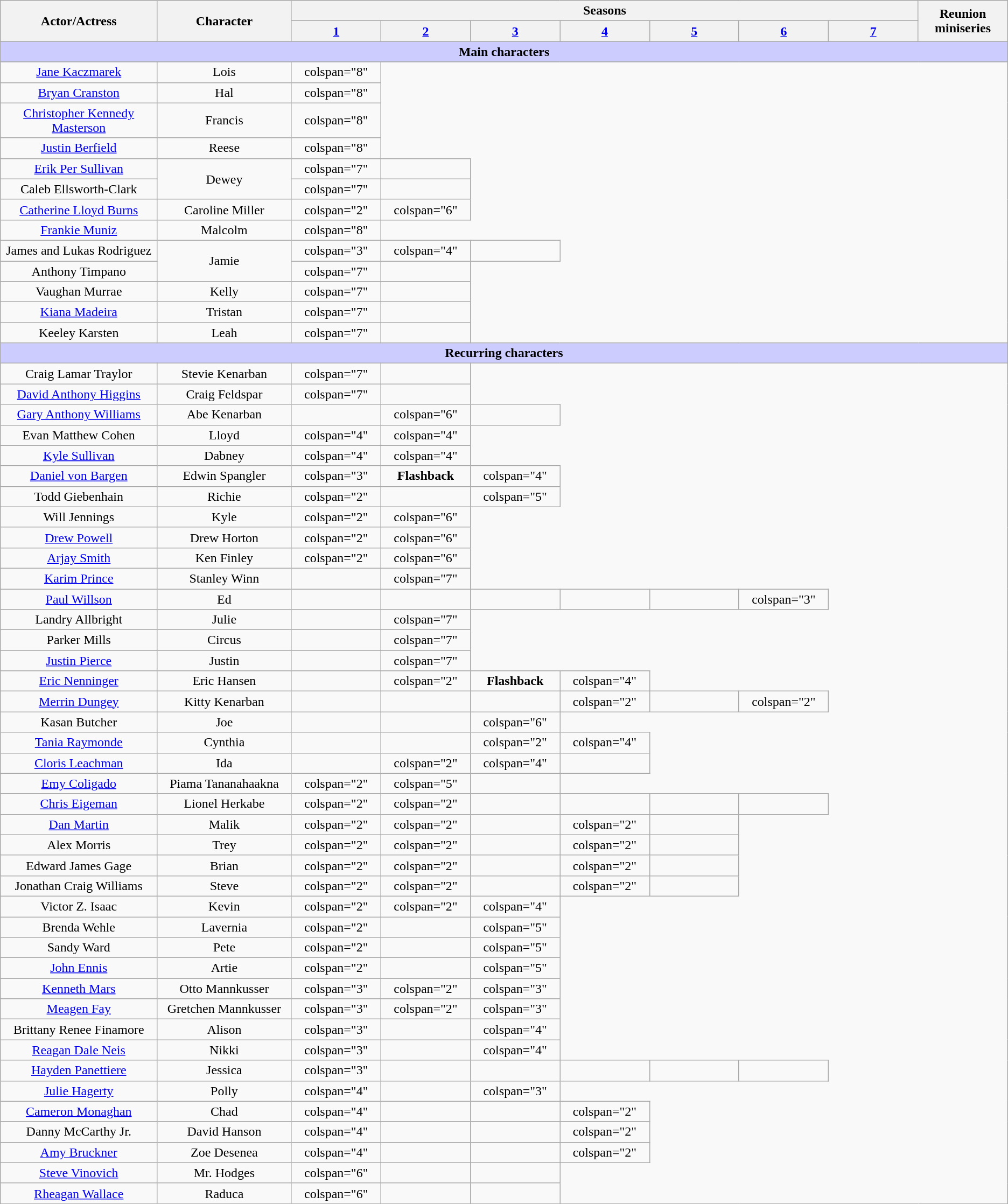<table class="wikitable sortable plainrowheaders" style="text-align:center">
<tr>
<th rowspan="2" style="width:14%;" scope="col">Actor/Actress</th>
<th rowspan="2" style="width:12%;" scope="col">Character</th>
<th colspan="7">Seasons</th>
<th rowspan="2" style="width:8%;" scope="col">Reunion miniseries</th>
</tr>
<tr>
<th style="width:8%;" scope="col"><a href='#'>1</a></th>
<th style="width:8%;" scope="col"><a href='#'>2</a></th>
<th style="width:8%;" scope="col"><a href='#'>3</a></th>
<th style="width:8%;" scope="col"><a href='#'>4</a></th>
<th style="width:8%;" scope="col"><a href='#'>5</a></th>
<th style="width:8%;" scope="col"><a href='#'>6</a></th>
<th style="width:8%;" scope="col"><a href='#'>7</a></th>
</tr>
<tr>
<td colspan="10" scope="row" style="background-color:#ccccff; text-align:center"><strong>Main characters</strong></td>
</tr>
<tr>
<td><a href='#'>Jane Kaczmarek</a></td>
<td>Lois</td>
<td>colspan="8" </td>
</tr>
<tr>
<td><a href='#'>Bryan Cranston</a></td>
<td>Hal</td>
<td>colspan="8" </td>
</tr>
<tr>
<td><a href='#'>Christopher Kennedy Masterson</a></td>
<td>Francis</td>
<td>colspan="8" </td>
</tr>
<tr>
<td><a href='#'>Justin Berfield</a></td>
<td>Reese</td>
<td>colspan="8" </td>
</tr>
<tr>
<td><a href='#'>Erik Per Sullivan</a></td>
<td rowspan="2">Dewey</td>
<td>colspan="7" </td>
<td></td>
</tr>
<tr>
<td>Caleb Ellsworth-Clark</td>
<td>colspan="7" </td>
<td></td>
</tr>
<tr>
<td><a href='#'>Catherine Lloyd Burns</a></td>
<td>Caroline Miller</td>
<td>colspan="2" </td>
<td>colspan="6" </td>
</tr>
<tr>
<td><a href='#'>Frankie Muniz</a></td>
<td>Malcolm</td>
<td>colspan="8" </td>
</tr>
<tr>
<td>James and Lukas Rodriguez</td>
<td rowspan="2">Jamie</td>
<td>colspan="3" </td>
<td>colspan="4" </td>
<td></td>
</tr>
<tr>
<td>Anthony Timpano</td>
<td>colspan="7" </td>
<td></td>
</tr>
<tr>
<td>Vaughan Murrae</td>
<td>Kelly</td>
<td>colspan="7" </td>
<td></td>
</tr>
<tr>
<td><a href='#'>Kiana Madeira</a></td>
<td>Tristan</td>
<td>colspan="7" </td>
<td></td>
</tr>
<tr>
<td>Keeley Karsten</td>
<td>Leah</td>
<td>colspan="7" </td>
<td></td>
</tr>
<tr>
<td colspan="10" scope="row" style="background-color:#ccccff; text-align:center"><strong>Recurring characters</strong></td>
</tr>
<tr>
<td>Craig Lamar Traylor</td>
<td>Stevie Kenarban</td>
<td>colspan="7" </td>
<td></td>
</tr>
<tr>
<td><a href='#'>David Anthony Higgins</a></td>
<td>Craig Feldspar</td>
<td>colspan="7" </td>
<td></td>
</tr>
<tr>
<td><a href='#'>Gary Anthony Williams</a></td>
<td>Abe Kenarban</td>
<td></td>
<td>colspan="6" </td>
<td></td>
</tr>
<tr>
<td>Evan Matthew Cohen</td>
<td>Lloyd</td>
<td>colspan="4" </td>
<td>colspan="4" </td>
</tr>
<tr>
<td><a href='#'>Kyle Sullivan</a></td>
<td>Dabney</td>
<td>colspan="4" </td>
<td>colspan="4" </td>
</tr>
<tr>
<td><a href='#'>Daniel von Bargen</a></td>
<td>Edwin Spangler</td>
<td>colspan="3" </td>
<td style="background:light yellow; text-align:center;"><strong>Flashback</strong></td>
<td>colspan="4" </td>
</tr>
<tr>
<td>Todd Giebenhain</td>
<td>Richie</td>
<td>colspan="2" </td>
<td></td>
<td>colspan="5" </td>
</tr>
<tr>
<td>Will Jennings</td>
<td>Kyle</td>
<td>colspan="2" </td>
<td>colspan="6" </td>
</tr>
<tr>
<td><a href='#'>Drew Powell</a></td>
<td>Drew Horton</td>
<td>colspan="2" </td>
<td>colspan="6" </td>
</tr>
<tr>
<td><a href='#'>Arjay Smith</a></td>
<td>Ken Finley</td>
<td>colspan="2" </td>
<td>colspan="6" </td>
</tr>
<tr>
<td><a href='#'>Karim Prince</a></td>
<td>Stanley Winn</td>
<td></td>
<td>colspan="7" </td>
</tr>
<tr>
<td><a href='#'>Paul Willson</a></td>
<td>Ed</td>
<td></td>
<td></td>
<td></td>
<td></td>
<td></td>
<td>colspan="3" </td>
</tr>
<tr>
<td>Landry Allbright</td>
<td>Julie</td>
<td></td>
<td>colspan="7" </td>
</tr>
<tr>
<td>Parker Mills</td>
<td>Circus</td>
<td></td>
<td>colspan="7" </td>
</tr>
<tr>
<td><a href='#'>Justin Pierce</a></td>
<td>Justin</td>
<td></td>
<td>colspan="7" </td>
</tr>
<tr>
<td><a href='#'>Eric Nenninger</a></td>
<td>Eric Hansen</td>
<td></td>
<td>colspan="2" </td>
<td style="background:light yellow; text-align:center;"><strong>Flashback</strong></td>
<td>colspan="4" </td>
</tr>
<tr>
<td><a href='#'>Merrin Dungey</a></td>
<td>Kitty Kenarban</td>
<td></td>
<td></td>
<td></td>
<td>colspan="2" </td>
<td></td>
<td>colspan="2" </td>
</tr>
<tr>
<td>Kasan Butcher</td>
<td>Joe</td>
<td></td>
<td></td>
<td>colspan="6" </td>
</tr>
<tr>
<td><a href='#'>Tania Raymonde</a></td>
<td>Cynthia</td>
<td></td>
<td></td>
<td>colspan="2" </td>
<td>colspan="4" </td>
</tr>
<tr>
<td><a href='#'>Cloris Leachman</a></td>
<td>Ida</td>
<td></td>
<td>colspan="2" </td>
<td>colspan="4" </td>
<td></td>
</tr>
<tr>
<td><a href='#'>Emy Coligado</a></td>
<td>Piama Tananahaakna</td>
<td>colspan="2" </td>
<td>colspan="5" </td>
<td></td>
</tr>
<tr>
<td><a href='#'>Chris Eigeman</a></td>
<td>Lionel Herkabe</td>
<td>colspan="2" </td>
<td>colspan="2" </td>
<td></td>
<td></td>
<td></td>
<td></td>
</tr>
<tr>
<td><a href='#'>Dan Martin</a></td>
<td>Malik</td>
<td>colspan="2" </td>
<td>colspan="2" </td>
<td></td>
<td>colspan="2" </td>
<td></td>
</tr>
<tr>
<td>Alex Morris</td>
<td>Trey</td>
<td>colspan="2" </td>
<td>colspan="2" </td>
<td></td>
<td>colspan="2" </td>
<td></td>
</tr>
<tr>
<td>Edward James Gage</td>
<td>Brian</td>
<td>colspan="2" </td>
<td>colspan="2" </td>
<td></td>
<td>colspan="2" </td>
<td></td>
</tr>
<tr>
<td>Jonathan Craig Williams</td>
<td>Steve</td>
<td>colspan="2" </td>
<td>colspan="2" </td>
<td></td>
<td>colspan="2" </td>
<td></td>
</tr>
<tr>
<td>Victor Z. Isaac</td>
<td>Kevin</td>
<td>colspan="2" </td>
<td>colspan="2" </td>
<td>colspan="4" </td>
</tr>
<tr>
<td>Brenda Wehle</td>
<td>Lavernia</td>
<td>colspan="2" </td>
<td></td>
<td>colspan="5" </td>
</tr>
<tr>
<td>Sandy Ward</td>
<td>Pete</td>
<td>colspan="2" </td>
<td></td>
<td>colspan="5" </td>
</tr>
<tr>
<td><a href='#'>John Ennis</a></td>
<td>Artie</td>
<td>colspan="2" </td>
<td></td>
<td>colspan="5" </td>
</tr>
<tr>
<td><a href='#'>Kenneth Mars</a></td>
<td>Otto Mannkusser</td>
<td>colspan="3" </td>
<td>colspan="2" </td>
<td>colspan="3" </td>
</tr>
<tr>
<td><a href='#'>Meagen Fay</a></td>
<td>Gretchen Mannkusser</td>
<td>colspan="3" </td>
<td>colspan="2" </td>
<td>colspan="3" </td>
</tr>
<tr>
<td>Brittany Renee Finamore</td>
<td>Alison</td>
<td>colspan="3" </td>
<td></td>
<td>colspan="4" </td>
</tr>
<tr>
<td><a href='#'>Reagan Dale Neis</a></td>
<td>Nikki</td>
<td>colspan="3" </td>
<td></td>
<td>colspan="4" </td>
</tr>
<tr>
<td><a href='#'>Hayden Panettiere</a></td>
<td>Jessica</td>
<td>colspan="3" </td>
<td></td>
<td></td>
<td></td>
<td></td>
<td></td>
</tr>
<tr>
<td><a href='#'>Julie Hagerty</a></td>
<td>Polly</td>
<td>colspan="4" </td>
<td></td>
<td>colspan="3" </td>
</tr>
<tr>
<td><a href='#'>Cameron Monaghan</a></td>
<td>Chad</td>
<td>colspan="4" </td>
<td></td>
<td></td>
<td>colspan="2" </td>
</tr>
<tr>
<td>Danny McCarthy Jr.</td>
<td>David Hanson</td>
<td>colspan="4" </td>
<td></td>
<td></td>
<td>colspan="2" </td>
</tr>
<tr>
<td><a href='#'>Amy Bruckner</a></td>
<td>Zoe Desenea</td>
<td>colspan="4" </td>
<td></td>
<td></td>
<td>colspan="2" </td>
</tr>
<tr>
<td><a href='#'>Steve Vinovich</a></td>
<td>Mr. Hodges</td>
<td>colspan="6" </td>
<td></td>
<td></td>
</tr>
<tr>
<td><a href='#'>Rheagan Wallace</a></td>
<td>Raduca</td>
<td>colspan="6" </td>
<td></td>
<td></td>
</tr>
</table>
